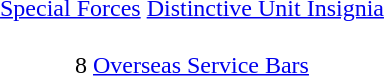<table style="margin:1em auto; text-align:center;">
<tr>
<td colspan="3"></td>
</tr>
<tr>
<td colspan="3">  </td>
</tr>
<tr>
<td></td>
<td></td>
<td></td>
</tr>
<tr>
<td></td>
<td><span></span><span></span></td>
<td></td>
</tr>
<tr>
<td></td>
<td></td>
<td></td>
</tr>
<tr>
<td></td>
<td></td>
<td></td>
</tr>
<tr>
<td></td>
<td></td>
<td></td>
</tr>
<tr>
<td></td>
<td></td>
<td></td>
</tr>
<tr>
<td></td>
<td></td>
<td></td>
</tr>
<tr>
<td colspan="2"></td>
<td></td>
</tr>
<tr>
<td colspan="3"></td>
</tr>
<tr>
<td colspan="3"><br><a href='#'>Special Forces</a> <a href='#'>Distinctive Unit Insignia</a></td>
</tr>
<tr>
<td colspan="3"></td>
</tr>
<tr>
<td></td>
<td></td>
</tr>
<tr>
<td></td>
<td></td>
<td></td>
</tr>
<tr>
<td></td>
<td></td>
</tr>
<tr>
<td colspan="18"> 8 <a href='#'>Overseas Service Bars</a></td>
</tr>
<tr>
</tr>
</table>
